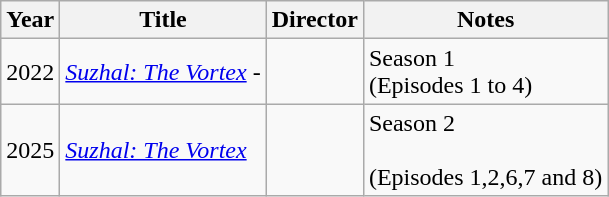<table class="wikitable sortable">
<tr>
<th>Year</th>
<th>Title</th>
<th>Director</th>
<th>Notes</th>
</tr>
<tr>
<td>2022</td>
<td><em><a href='#'>Suzhal: The Vortex</a></em> -</td>
<td></td>
<td>Season 1 <br>(Episodes 1 to 4)</td>
</tr>
<tr>
<td>2025</td>
<td><em><a href='#'>Suzhal: The Vortex</a></em></td>
<td></td>
<td>Season 2 <br><br>(Episodes 1,2,6,7 and 8)</td>
</tr>
</table>
